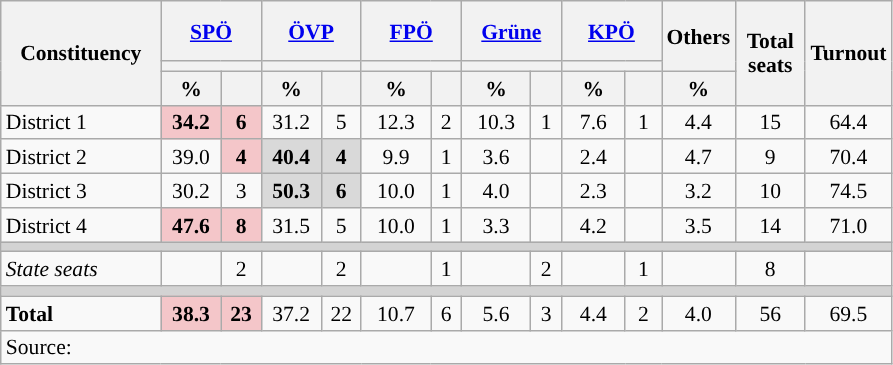<table class="wikitable" style="text-align:center;font-size:90%;line-height:16px">
<tr style="height:40px;">
<th style="width:100px;" rowspan="3">Constituency</th>
<th style="width:60px;" colspan="2"><a href='#'>SPÖ</a></th>
<th style="width:60px;" colspan="2"><a href='#'>ÖVP</a></th>
<th style="width:60px;" colspan="2"><a href='#'>FPÖ</a></th>
<th style="width:60px;" colspan="2"><a href='#'>Grüne</a></th>
<th style="width:60px;" colspan="2"><a href='#'>KPÖ</a></th>
<th class="unsortable" style="width:40px;" rowspan="2">Others</th>
<th class="unsortable" style="width:40px;" rowspan="3">Total<br>seats</th>
<th class="unsortable" style="width:40px;" rowspan="3">Turnout</th>
</tr>
<tr>
<th colspan="2" style="background:"></th>
<th colspan="2" style="background:"></th>
<th colspan="2" style="background:"></th>
<th colspan="2" style="background:"></th>
<th colspan="2" style="background:"></th>
</tr>
<tr>
<th class=unsortable>%</th>
<th class=unsortable></th>
<th class=unsortable>%</th>
<th class=unsortable></th>
<th class=unsortable>%</th>
<th class=unsortable></th>
<th class=unsortable>%</th>
<th class=unsortable></th>
<th class=unsortable>%</th>
<th class=unsortable></th>
<th class=unsortable>%</th>
</tr>
<tr>
<td align=left>District 1</td>
<td bgcolor=#F4C6C9><strong>34.2</strong></td>
<td bgcolor=#F4C6C9><strong>6</strong></td>
<td>31.2</td>
<td>5</td>
<td>12.3</td>
<td>2</td>
<td>10.3</td>
<td>1</td>
<td>7.6</td>
<td>1</td>
<td>4.4</td>
<td>15</td>
<td>64.4</td>
</tr>
<tr>
<td align=left>District 2</td>
<td>39.0</td>
<td bgcolor=#F4C6C9><strong>4</strong></td>
<td bgcolor=#D9D9D9><strong>40.4</strong></td>
<td bgcolor=#D9D9D9><strong>4</strong></td>
<td>9.9</td>
<td>1</td>
<td>3.6</td>
<td></td>
<td>2.4</td>
<td></td>
<td>4.7</td>
<td>9</td>
<td>70.4</td>
</tr>
<tr>
<td align=left>District 3</td>
<td>30.2</td>
<td>3</td>
<td bgcolor=#D9D9D9><strong>50.3</strong></td>
<td bgcolor=#D9D9D9><strong>6</strong></td>
<td>10.0</td>
<td>1</td>
<td>4.0</td>
<td></td>
<td>2.3</td>
<td></td>
<td>3.2</td>
<td>10</td>
<td>74.5</td>
</tr>
<tr>
<td align=left>District 4</td>
<td bgcolor=#F4C6C9><strong>47.6</strong></td>
<td bgcolor=#F4C6C9><strong>8</strong></td>
<td>31.5</td>
<td>5</td>
<td>10.0</td>
<td>1</td>
<td>3.3</td>
<td></td>
<td>4.2</td>
<td></td>
<td>3.5</td>
<td>14</td>
<td>71.0</td>
</tr>
<tr>
<td colspan=15 bgcolor=lightgrey></td>
</tr>
<tr>
<td align=left><em>State seats</em></td>
<td></td>
<td>2</td>
<td></td>
<td>2</td>
<td></td>
<td>1</td>
<td></td>
<td>2</td>
<td></td>
<td>1</td>
<td></td>
<td>8</td>
<td></td>
</tr>
<tr>
<td colspan=15 bgcolor=lightgrey></td>
</tr>
<tr>
<td align=left><strong>Total</strong></td>
<td bgcolor=#F4C6C9><strong>38.3</strong></td>
<td bgcolor=#F4C6C9><strong>23</strong></td>
<td>37.2</td>
<td>22</td>
<td>10.7</td>
<td>6</td>
<td>5.6</td>
<td>3</td>
<td>4.4</td>
<td>2</td>
<td>4.0</td>
<td>56</td>
<td>69.5</td>
</tr>
<tr class=sortbottom>
<td colspan=15 align=left>Source: </td>
</tr>
</table>
